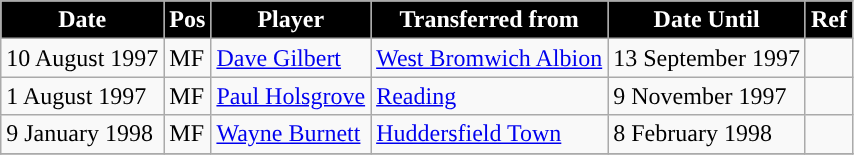<table class="wikitable plainrowheaders sortable">
<tr>
<th style="background:#000000; color:#FFFFFF; ">Date</th>
<th style="background:#000000; color:#FFFFff; ">Pos</th>
<th style="background:#000000; color:#FFFFff; ">Player</th>
<th style="background:#000000; color:#FFFFff; ">Transferred from</th>
<th style="background:#000000; color:#FFFFff; ">Date Until</th>
<th style="background:#000000; color:#FFFFff; ">Ref</th>
</tr>
<tr>
<td>10 August 1997</td>
<td>MF</td>
<td> <a href='#'>Dave Gilbert</a></td>
<td> <a href='#'>West Bromwich Albion</a></td>
<td>13 September 1997</td>
<td></td>
</tr>
<tr>
<td>1 August 1997</td>
<td>MF</td>
<td> <a href='#'>Paul Holsgrove</a></td>
<td> <a href='#'>Reading</a></td>
<td>9 November 1997</td>
<td></td>
</tr>
<tr>
<td>9 January 1998</td>
<td>MF</td>
<td> <a href='#'>Wayne Burnett</a></td>
<td> <a href='#'>Huddersfield Town</a></td>
<td>8 February 1998</td>
<td></td>
</tr>
<tr>
</tr>
</table>
